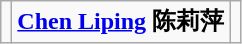<table class="wikitable" style="text-align:center">
<tr>
<td><div></div></td>
<td><strong><a href='#'>Chen Liping</a> 陈莉萍</strong></td>
<td></td>
</tr>
</table>
